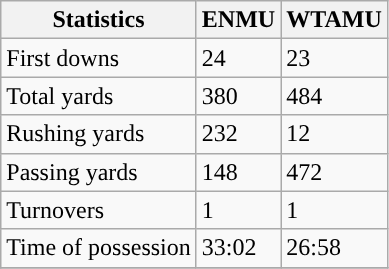<table class="wikitable">
<tr>
<th>Statistics</th>
<th>ENMU</th>
<th>WTAMU</th>
</tr>
<tr>
<td>First downs</td>
<td>24</td>
<td>23</td>
</tr>
<tr>
<td>Total yards</td>
<td>380</td>
<td>484</td>
</tr>
<tr>
<td>Rushing yards</td>
<td>232</td>
<td>12</td>
</tr>
<tr>
<td>Passing yards</td>
<td>148</td>
<td>472</td>
</tr>
<tr>
<td>Turnovers</td>
<td>1</td>
<td>1</td>
</tr>
<tr>
<td>Time of possession</td>
<td>33:02</td>
<td>26:58</td>
</tr>
<tr>
</tr>
</table>
